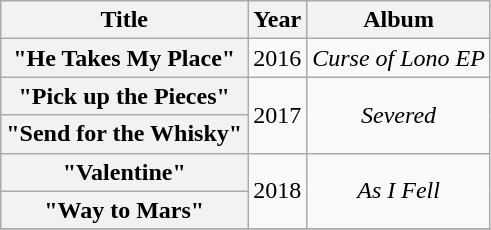<table class="wikitable plainrowheaders" style="text-align:center;">
<tr>
<th scope="col">Title</th>
<th scope="col">Year</th>
<th scope="col">Album</th>
</tr>
<tr>
<th scope="row">"He Takes My Place"</th>
<td>2016</td>
<td><em>Curse of Lono EP</em></td>
</tr>
<tr>
<th scope="row">"Pick up the Pieces"</th>
<td rowspan="2">2017</td>
<td rowspan="2"><em>Severed</em></td>
</tr>
<tr>
<th scope="row">"Send for the Whisky"</th>
</tr>
<tr>
<th scope="row">"Valentine"</th>
<td rowspan="2">2018</td>
<td rowspan="2"><em>As I Fell</em></td>
</tr>
<tr>
<th scope="row">"Way to Mars"</th>
</tr>
<tr>
</tr>
</table>
